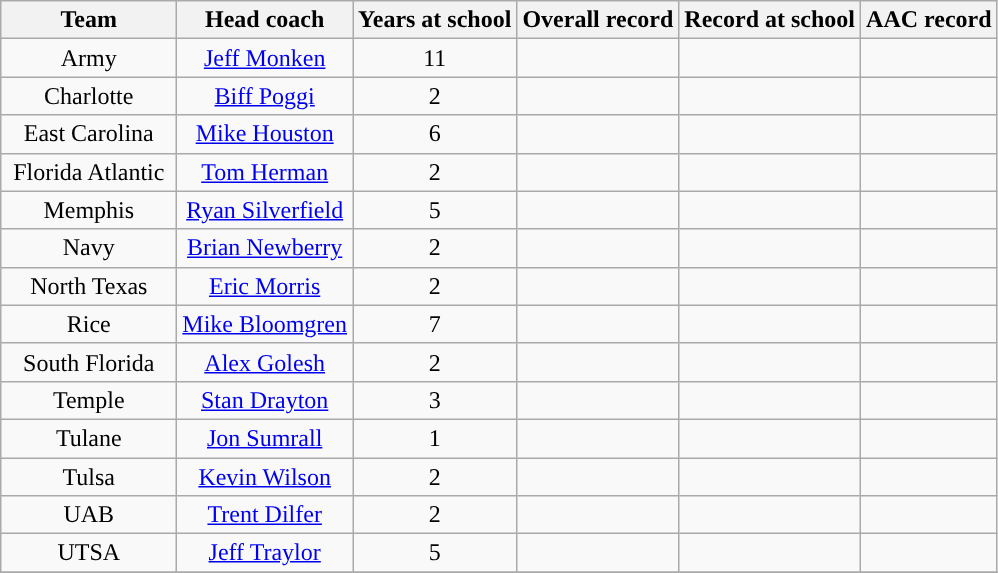<table class="wikitable sortable" style="text-align: center;">
<tr>
<th width="110">Team</th>
<th>Head coach</th>
<th>Years at school</th>
<th>Overall record</th>
<th>Record at school</th>
<th>AAC record</th>
</tr>
<tr>
<td>Army</td>
<td><a href='#'>Jeff Monken</a></td>
<td>11</td>
<td data-sort-value=></td>
<td data-sort-value=></td>
<td data-sort-value=></td>
</tr>
<tr>
<td>Charlotte</td>
<td><a href='#'>Biff Poggi</a></td>
<td>2</td>
<td data-sort-value=></td>
<td data-sort-value=></td>
<td data-sort-value=></td>
</tr>
<tr>
<td>East Carolina</td>
<td><a href='#'>Mike Houston</a></td>
<td>6</td>
<td data-sort-value=></td>
<td data-sort-value=></td>
<td data-sort-value=></td>
</tr>
<tr>
<td>Florida Atlantic</td>
<td><a href='#'>Tom Herman</a></td>
<td>2</td>
<td data-sort-value=></td>
<td data-sort-value=></td>
<td data-sort-value=></td>
</tr>
<tr>
<td>Memphis</td>
<td><a href='#'>Ryan Silverfield</a></td>
<td>5</td>
<td data-sort-value=></td>
<td data-sort-value=></td>
<td data-sort-value=></td>
</tr>
<tr>
<td>Navy</td>
<td><a href='#'>Brian Newberry</a></td>
<td>2</td>
<td data-sort-value=></td>
<td data-sort-value=></td>
<td data-sort-value=></td>
</tr>
<tr>
<td>North Texas</td>
<td><a href='#'>Eric Morris</a></td>
<td>2</td>
<td data-sort-value=></td>
<td data-sort-value=></td>
<td data-sort-value=></td>
</tr>
<tr>
<td>Rice</td>
<td><a href='#'>Mike Bloomgren</a></td>
<td>7</td>
<td data-sort-value=></td>
<td data-sort-value=></td>
<td data-sort-value=></td>
</tr>
<tr>
<td>South Florida</td>
<td><a href='#'>Alex Golesh</a></td>
<td>2</td>
<td data-sort-value=></td>
<td data-sort-value=></td>
<td data-sort-value=></td>
</tr>
<tr>
<td>Temple</td>
<td><a href='#'>Stan Drayton</a></td>
<td>3</td>
<td data-sort-value=></td>
<td data-sort-value=></td>
<td data-sort-value=></td>
</tr>
<tr>
<td>Tulane</td>
<td><a href='#'>Jon Sumrall</a></td>
<td>1</td>
<td data-sort-value=></td>
<td data-sort-value=></td>
<td data-sort-value=></td>
</tr>
<tr>
<td>Tulsa</td>
<td><a href='#'>Kevin Wilson</a></td>
<td>2</td>
<td data-sort-value=></td>
<td data-sort-value=></td>
<td data-sort-value=></td>
</tr>
<tr>
<td>UAB</td>
<td><a href='#'>Trent Dilfer</a></td>
<td>2</td>
<td data-sort-value=></td>
<td data-sort-value=></td>
<td data-sort-value=></td>
</tr>
<tr>
<td>UTSA</td>
<td><a href='#'>Jeff Traylor</a></td>
<td>5</td>
<td data-sort-value=></td>
<td data-sort-value=></td>
<td data-sort-value=></td>
</tr>
<tr>
</tr>
</table>
